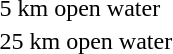<table>
<tr>
<td>5 km open water</td>
<td></td>
<td></td>
<td></td>
</tr>
<tr>
<td>25 km open water</td>
<td></td>
<td></td>
<td></td>
</tr>
</table>
